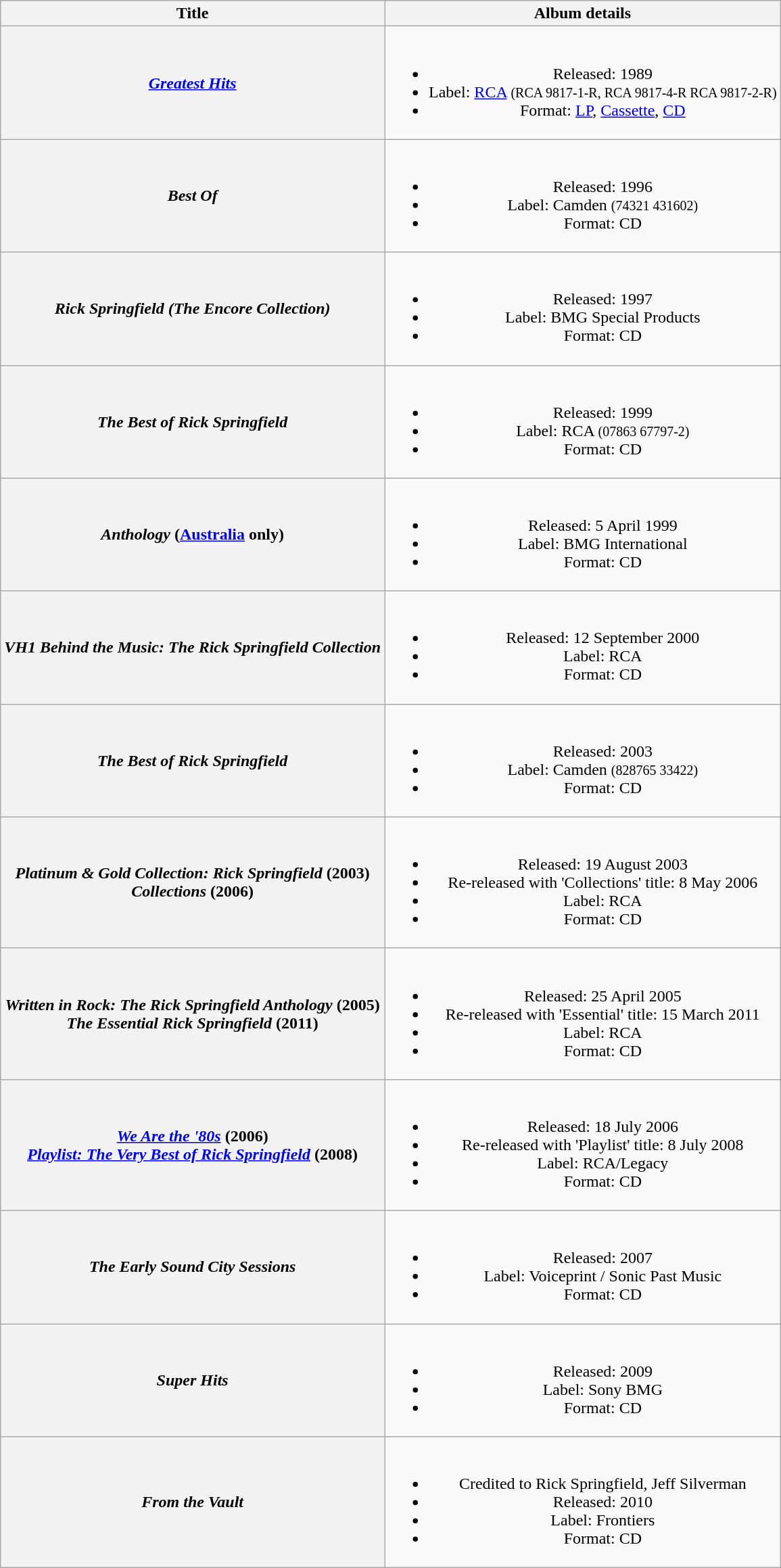<table class="wikitable plainrowheaders" style="text-align:center;">
<tr>
<th>Title</th>
<th>Album details</th>
</tr>
<tr>
<th scope="row"><em><a href='#'>Greatest Hits</a></em></th>
<td><br><ul><li>Released: 1989</li><li>Label: <a href='#'>RCA</a> <small>(RCA 9817-1-R, RCA 9817-4-R RCA 9817-2-R)</small></li><li>Format: <a href='#'>LP</a>, <a href='#'>Cassette</a>, <a href='#'>CD</a></li></ul></td>
</tr>
<tr>
<th scope="row"><em>Best Of</em></th>
<td><br><ul><li>Released: 1996</li><li>Label: Camden <small>(74321 431602)</small></li><li>Format: CD</li></ul></td>
</tr>
<tr>
<th scope="row"><em>Rick Springfield (The Encore Collection)</em></th>
<td><br><ul><li>Released: 1997</li><li>Label: BMG Special Products</li><li>Format: CD</li></ul></td>
</tr>
<tr>
<th scope="row"><em>The Best of Rick Springfield</em></th>
<td><br><ul><li>Released: 1999</li><li>Label: RCA <small>(07863 67797-2)</small></li><li>Format: CD</li></ul></td>
</tr>
<tr>
<th scope="row"><em>Anthology</em> (<a href='#'>Australia</a> only)</th>
<td><br><ul><li>Released: 5 April 1999</li><li>Label: BMG International</li><li>Format: CD</li></ul></td>
</tr>
<tr>
<th scope="row"><em>VH1 Behind the Music: The Rick Springfield Collection</em></th>
<td><br><ul><li>Released: 12 September 2000</li><li>Label: RCA</li><li>Format: CD</li></ul></td>
</tr>
<tr>
<th scope="row"><em>The Best of Rick Springfield</em></th>
<td><br><ul><li>Released: 2003</li><li>Label: Camden <small>(828765 33422)</small></li><li>Format: CD</li></ul></td>
</tr>
<tr>
<th scope="row"><em>Platinum & Gold Collection: Rick Springfield</em> (2003)<br><em>Collections</em> (2006)</th>
<td><br><ul><li>Released: 19 August 2003</li><li>Re-released with 'Collections' title: 8 May 2006</li><li>Label: RCA</li><li>Format: CD</li></ul></td>
</tr>
<tr>
<th scope="row"><em>Written in Rock: The Rick Springfield Anthology</em> (2005)<br><em>The Essential Rick Springfield</em> (2011)</th>
<td><br><ul><li>Released: 25 April 2005</li><li>Re-released with 'Essential' title: 15 March 2011</li><li>Label: RCA</li><li>Format: CD</li></ul></td>
</tr>
<tr>
<th scope="row"><em><a href='#'>We Are the '80s</a></em> (2006)<br><em><a href='#'>Playlist: The Very Best of Rick Springfield</a></em> (2008)</th>
<td><br><ul><li>Released: 18 July 2006</li><li>Re-released with 'Playlist' title: 8 July 2008</li><li>Label: RCA/Legacy</li><li>Format: CD</li></ul></td>
</tr>
<tr>
<th scope="row"><em>The Early Sound City Sessions</em></th>
<td><br><ul><li>Released: 2007</li><li>Label: Voiceprint / Sonic Past Music</li><li>Format: CD</li></ul></td>
</tr>
<tr>
<th scope="row"><em>Super Hits</em></th>
<td><br><ul><li>Released: 2009</li><li>Label: Sony BMG</li><li>Format: CD</li></ul></td>
</tr>
<tr>
<th scope="row"><em>From the Vault</em></th>
<td><br><ul><li>Credited to Rick Springfield, Jeff Silverman</li><li>Released: 2010</li><li>Label: Frontiers</li><li>Format: CD</li></ul></td>
</tr>
</table>
